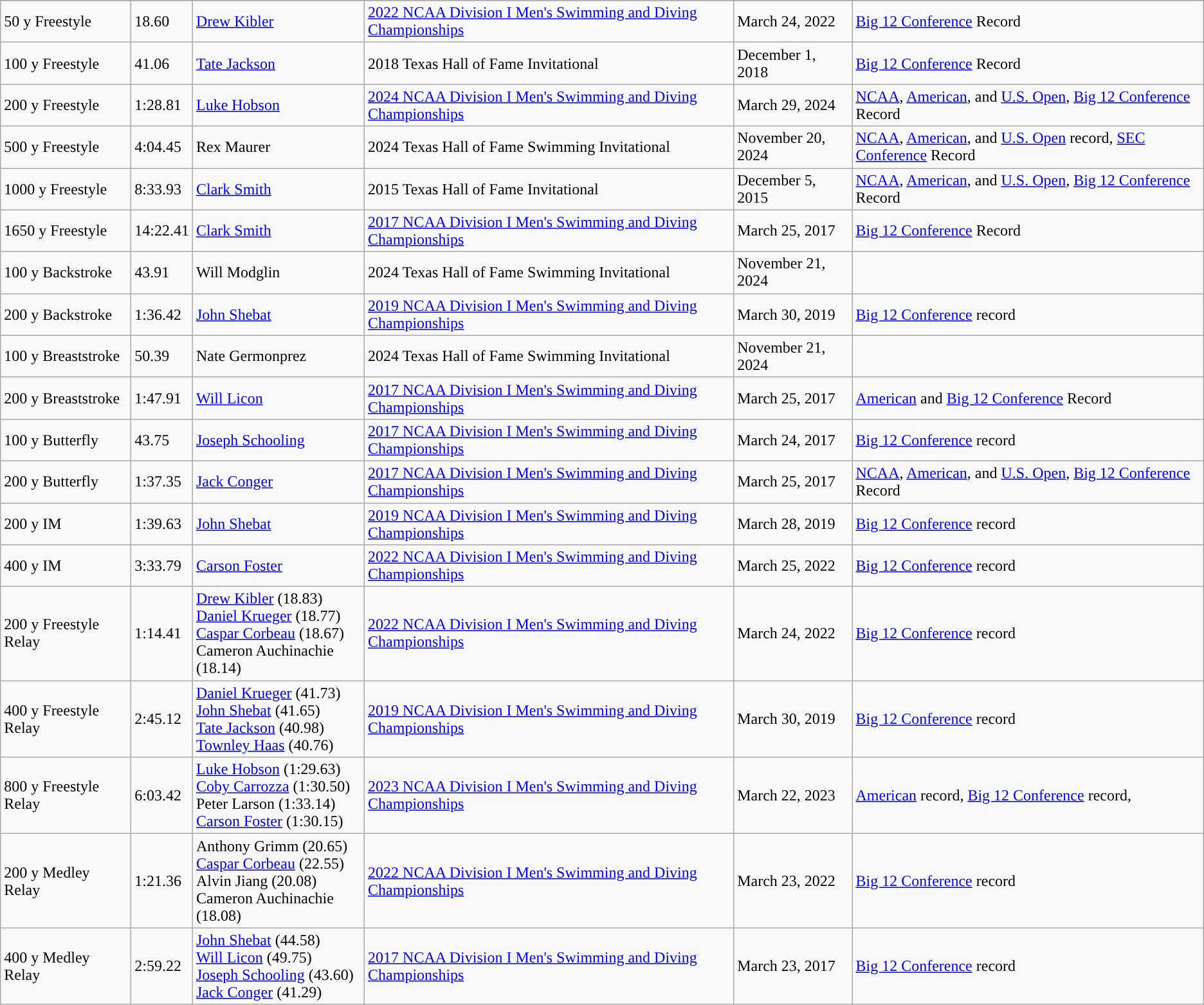<table class="wikitable">
<tr style="background:#eee;">
</tr>
<tr>
<td>50 y Freestyle</td>
<td style='text-align:left;"'>18.60</td>
<td><a href='#'>Drew Kibler</a></td>
<td><a href='#'>2022 NCAA Division I Men's Swimming and Diving Championships</a></td>
<td>March 24, 2022</td>
<td><a href='#'>Big 12 Conference</a> Record</td>
</tr>
<tr>
<td>100 y Freestyle</td>
<td style='text-align:left;"'>41.06</td>
<td><a href='#'>Tate Jackson</a></td>
<td>2018 Texas Hall of Fame Invitational</td>
<td>December 1, 2018</td>
<td><a href='#'>Big 12 Conference</a> Record</td>
</tr>
<tr>
<td>200 y Freestyle</td>
<td style='text-align:left;'>1:28.81</td>
<td><a href='#'>Luke Hobson</a></td>
<td><a href='#'>2024 NCAA Division I Men's Swimming and Diving Championships</a></td>
<td>March 29, 2024</td>
<td><a href='#'>NCAA</a>, <a href='#'>American</a>, and <a href='#'>U.S. Open</a>, <a href='#'>Big 12 Conference</a> Record</td>
</tr>
<tr>
<td>500 y Freestyle</td>
<td style='text-align:left;"'>4:04.45</td>
<td>Rex Maurer</td>
<td>2024 Texas Hall of Fame Swimming Invitational</td>
<td>November 20, 2024</td>
<td><a href='#'>NCAA</a>, <a href='#'>American</a>, and <a href='#'>U.S. Open</a> record, <a href='#'>SEC Conference</a> Record</td>
</tr>
<tr>
<td>1000 y Freestyle</td>
<td style='text-align:left;"'>8:33.93</td>
<td><a href='#'>Clark Smith</a></td>
<td>2015 Texas Hall of Fame Invitational</td>
<td>December 5, 2015</td>
<td><a href='#'>NCAA</a>, <a href='#'>American</a>, and <a href='#'>U.S. Open</a>, <a href='#'>Big 12 Conference</a> Record</td>
</tr>
<tr>
<td>1650 y Freestyle</td>
<td style='text-align:left;"'>14:22.41</td>
<td><a href='#'>Clark Smith</a></td>
<td><a href='#'>2017 NCAA Division I Men's Swimming and Diving Championships</a></td>
<td>March 25, 2017</td>
<td><a href='#'>Big 12 Conference</a> Record</td>
</tr>
<tr>
<td>100 y Backstroke</td>
<td style="text-align:left;">43.91</td>
<td>Will Modglin</td>
<td>2024 Texas Hall of Fame Swimming Invitational</td>
<td>November 21, 2024</td>
<td></td>
</tr>
<tr>
<td>200 y Backstroke</td>
<td style="text-align:left;">1:36.42</td>
<td><a href='#'>John Shebat</a></td>
<td><a href='#'>2019 NCAA Division I Men's Swimming and Diving Championships</a></td>
<td>March 30, 2019</td>
<td><a href='#'>Big 12 Conference</a> record</td>
</tr>
<tr>
<td>100 y Breaststroke</td>
<td style="text-align:left;">50.39</td>
<td>Nate Germonprez</td>
<td>2024 Texas Hall of Fame Swimming Invitational</td>
<td>November 21, 2024</td>
<td></td>
</tr>
<tr>
<td>200 y Breaststroke</td>
<td style="text-align:left;">1:47.91</td>
<td><a href='#'>Will Licon</a></td>
<td><a href='#'>2017 NCAA Division I Men's Swimming and Diving Championships</a></td>
<td>March 25, 2017</td>
<td><a href='#'>American</a> and <a href='#'>Big 12 Conference</a> Record</td>
</tr>
<tr>
<td>100 y Butterfly</td>
<td style="text-align:left;">43.75</td>
<td><a href='#'>Joseph Schooling</a></td>
<td><a href='#'>2017 NCAA Division I Men's Swimming and Diving Championships</a></td>
<td>March 24, 2017</td>
<td><a href='#'>Big 12 Conference</a> record</td>
</tr>
<tr>
<td>200 y Butterfly</td>
<td style="text-align:left;">1:37.35</td>
<td><a href='#'>Jack Conger</a></td>
<td><a href='#'>2017 NCAA Division I Men's Swimming and Diving Championships</a></td>
<td>March 25, 2017</td>
<td><a href='#'>NCAA</a>, <a href='#'>American</a>, and <a href='#'>U.S. Open</a>, <a href='#'>Big 12 Conference</a> Record</td>
</tr>
<tr>
<td>200 y IM</td>
<td style="text-align:left;">1:39.63</td>
<td><a href='#'>John Shebat</a></td>
<td><a href='#'>2019 NCAA Division I Men's Swimming and Diving Championships</a></td>
<td>March 28, 2019</td>
<td><a href='#'>Big 12 Conference</a> record</td>
</tr>
<tr>
<td>400 y IM</td>
<td style="text-align:left;">3:33.79</td>
<td><a href='#'>Carson Foster</a></td>
<td><a href='#'>2022 NCAA Division I Men's Swimming and Diving Championships</a></td>
<td>March 25, 2022</td>
<td><a href='#'>Big 12 Conference</a> record</td>
</tr>
<tr>
<td>200 y Freestyle Relay</td>
<td style="text-align:left;">1:14.41</td>
<td><a href='#'>Drew Kibler</a> (18.83)<br><a href='#'>Daniel Krueger</a> (18.77)<br><a href='#'>Caspar Corbeau</a> (18.67)<br>Cameron Auchinachie (18.14)</td>
<td><a href='#'>2022 NCAA Division I Men's Swimming and Diving Championships</a></td>
<td>March 24, 2022</td>
<td><a href='#'>Big 12 Conference</a> record</td>
</tr>
<tr>
<td>400 y Freestyle Relay</td>
<td style="text-align:left;">2:45.12</td>
<td><a href='#'>Daniel Krueger</a> (41.73)<br><a href='#'>John Shebat</a> (41.65)<br><a href='#'>Tate Jackson</a> (40.98)<br><a href='#'>Townley Haas</a> (40.76)</td>
<td><a href='#'>2019 NCAA Division I Men's Swimming and Diving Championships</a></td>
<td>March 30, 2019</td>
<td><a href='#'>Big 12 Conference</a> record</td>
</tr>
<tr>
<td>800 y Freestyle Relay</td>
<td style="text-align:left;">6:03.42</td>
<td><a href='#'>Luke Hobson</a> (1:29.63)<br><a href='#'>Coby Carrozza</a> (1:30.50) <br>Peter Larson (1:33.14)<br><a href='#'>Carson Foster</a> (1:30.15)</td>
<td><a href='#'>2023 NCAA Division I Men's Swimming and Diving Championships</a></td>
<td>March 22, 2023</td>
<td><a href='#'>American</a> record, <a href='#'>Big 12 Conference</a> record,</td>
</tr>
<tr>
<td>200 y Medley Relay</td>
<td style="text-align:left;">1:21.36</td>
<td>Anthony Grimm (20.65)<br><a href='#'>Caspar Corbeau</a> (22.55) <br>Alvin Jiang (20.08)<br>Cameron Auchinachie (18.08)</td>
<td><a href='#'>2022 NCAA Division I Men's Swimming and Diving Championships</a></td>
<td>March 23, 2022</td>
<td><a href='#'>Big 12 Conference</a> record</td>
</tr>
<tr>
<td>400 y Medley Relay</td>
<td style="text-align:left;">2:59.22</td>
<td><a href='#'>John Shebat</a> (44.58)<br><a href='#'>Will Licon</a> (49.75) <br><a href='#'>Joseph Schooling</a> (43.60)<br><a href='#'>Jack Conger</a> (41.29)</td>
<td><a href='#'>2017 NCAA Division I Men's Swimming and Diving Championships</a></td>
<td>March 23, 2017</td>
<td><a href='#'>Big 12 Conference</a> record</td>
</tr>
</table>
